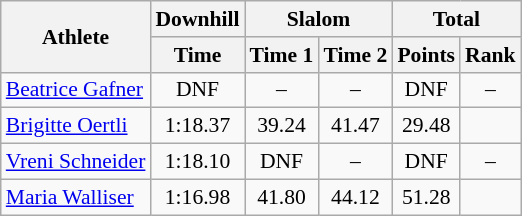<table class="wikitable" style="font-size:90%">
<tr>
<th rowspan="2">Athlete</th>
<th>Downhill</th>
<th colspan="2">Slalom</th>
<th colspan="2">Total</th>
</tr>
<tr>
<th>Time</th>
<th>Time 1</th>
<th>Time 2</th>
<th>Points</th>
<th>Rank</th>
</tr>
<tr>
<td><a href='#'>Beatrice Gafner</a></td>
<td align="center">DNF</td>
<td align="center">–</td>
<td align="center">–</td>
<td align="center">DNF</td>
<td align="center">–</td>
</tr>
<tr>
<td><a href='#'>Brigitte Oertli</a></td>
<td align="center">1:18.37</td>
<td align="center">39.24</td>
<td align="center">41.47</td>
<td align="center">29.48</td>
<td align="center"></td>
</tr>
<tr>
<td><a href='#'>Vreni Schneider</a></td>
<td align="center">1:18.10</td>
<td align="center">DNF</td>
<td align="center">–</td>
<td align="center">DNF</td>
<td align="center">–</td>
</tr>
<tr>
<td><a href='#'>Maria Walliser</a></td>
<td align="center">1:16.98</td>
<td align="center">41.80</td>
<td align="center">44.12</td>
<td align="center">51.28</td>
<td align="center"></td>
</tr>
</table>
